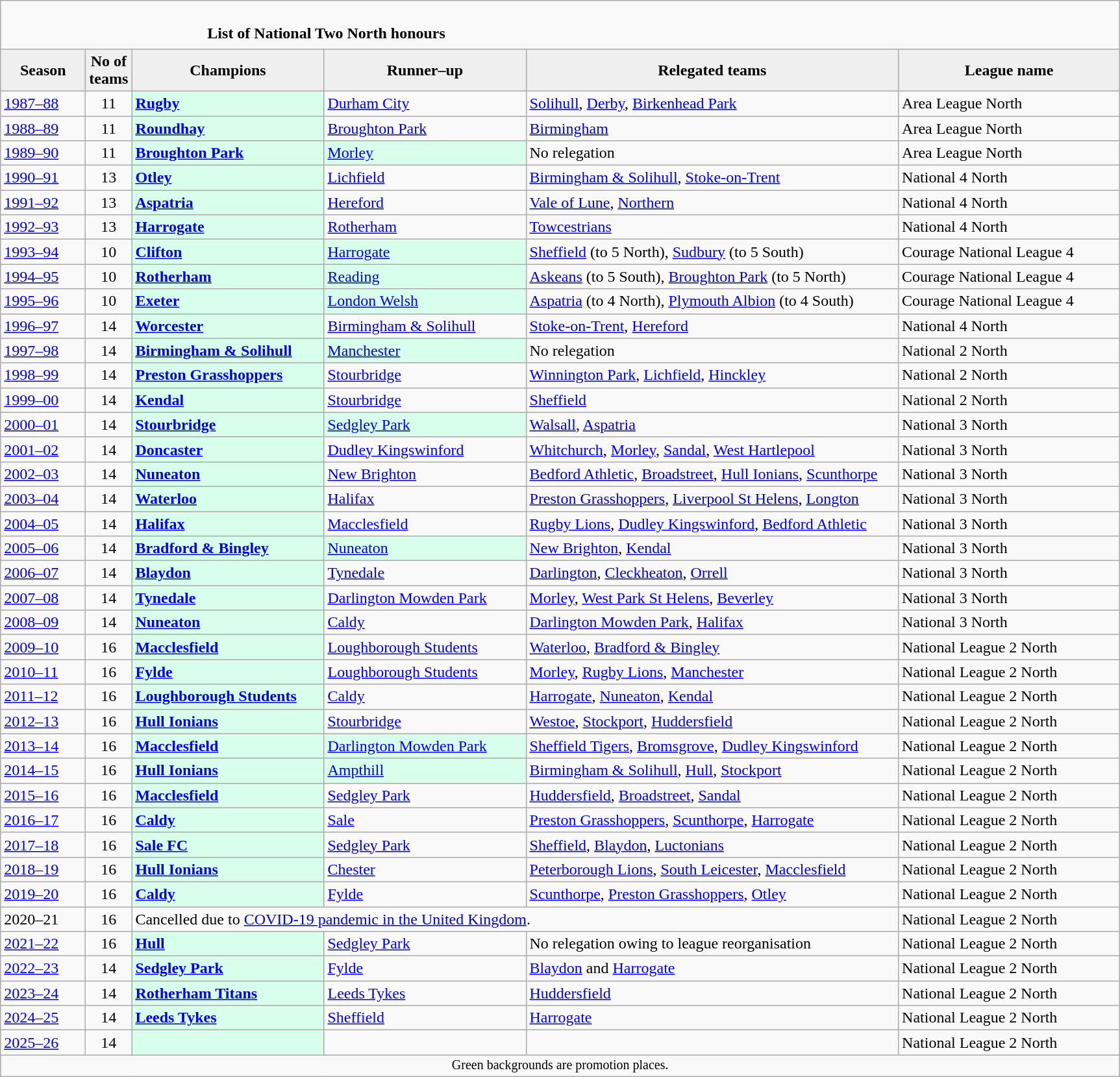<table class="wikitable" style="text-align: left;">
<tr>
<td colspan="11" cellpadding="0" cellspacing="0"><br><table border="0" style="width:90%;" cellpadding="0" cellspacing="0">
<tr>
<td style="width:20%; border:0;"></td>
<td style="border:0;"><strong> List of National Two North honours</strong></td>
<td style="width:20%; border:0;"></td>
</tr>
</table>
</td>
</tr>
<tr>
<th style="background:#efefef; width:80px;">Season</th>
<th style="background:#efefef; width:40px;">No of teams</th>
<th style="background:#efefef; width:190px;">Champions</th>
<th style="background:#efefef; width:200px;">Runner–up</th>
<th style="background:#efefef; width:375px;">Relegated teams</th>
<th style="background:#efefef; width:220px;">League name</th>
</tr>
<tr align=left>
<td><a href='#'>1987–88</a></td>
<td style="text-align: center;">11</td>
<td style="background:#d8ffeb;"><strong><a href='#'>Rugby</a></strong></td>
<td><a href='#'>Durham City</a></td>
<td><a href='#'>Solihull</a>, <a href='#'>Derby</a>, <a href='#'>Birkenhead Park</a></td>
<td>Area League North</td>
</tr>
<tr>
<td><a href='#'>1988–89</a></td>
<td style="text-align: center;">11</td>
<td style="background:#d8ffeb;"><strong><a href='#'>Roundhay</a> </strong></td>
<td><a href='#'>Broughton Park</a></td>
<td><a href='#'>Birmingham</a></td>
<td>Area League North</td>
</tr>
<tr>
<td><a href='#'>1989–90</a></td>
<td style="text-align: center;">11</td>
<td style="background:#d8ffeb;"><strong><a href='#'>Broughton Park</a></strong></td>
<td style="background:#d8ffeb;"><a href='#'>Morley</a></td>
<td>No relegation</td>
<td>Area League North</td>
</tr>
<tr>
<td><a href='#'>1990–91</a></td>
<td style="text-align: center;">13</td>
<td style="background:#d8ffeb;"><strong><a href='#'>Otley</a></strong></td>
<td><a href='#'>Lichfield</a></td>
<td><a href='#'>Birmingham & Solihull</a>, <a href='#'>Stoke-on-Trent</a></td>
<td>National 4 North</td>
</tr>
<tr>
<td><a href='#'>1991–92</a></td>
<td style="text-align: center;">13</td>
<td style="background:#d8ffeb;"><strong><a href='#'>Aspatria</a></strong></td>
<td><a href='#'>Hereford</a></td>
<td><a href='#'>Vale of Lune</a>, <a href='#'>Northern</a></td>
<td>National 4 North</td>
</tr>
<tr>
<td><a href='#'>1992–93</a></td>
<td style="text-align: center;">13</td>
<td style="background:#d8ffeb;"><strong><a href='#'>Harrogate</a></strong></td>
<td><a href='#'>Rotherham</a></td>
<td><a href='#'>Towcestrians</a></td>
<td>National 4 North</td>
</tr>
<tr>
<td><a href='#'>1993–94</a></td>
<td style="text-align: center;">10</td>
<td style="background:#d8ffeb;"><strong><a href='#'>Clifton</a></strong></td>
<td style="background:#d8ffeb;"><a href='#'>Harrogate</a></td>
<td><a href='#'>Sheffield</a> (to 5 North), <a href='#'>Sudbury</a> (to 5 South)</td>
<td>Courage National League 4</td>
</tr>
<tr>
<td><a href='#'>1994–95</a></td>
<td style="text-align: center;">10</td>
<td style="background:#d8ffeb;"><strong><a href='#'>Rotherham</a></strong></td>
<td style="background:#d8ffeb;"><a href='#'>Reading</a></td>
<td><a href='#'>Askeans</a> (to 5 South), <a href='#'>Broughton Park</a> (to 5 North)</td>
<td>Courage National League 4</td>
</tr>
<tr>
<td><a href='#'>1995–96</a></td>
<td style="text-align: center;">10</td>
<td style="background:#d8ffeb;"><strong><a href='#'>Exeter</a></strong></td>
<td style="background:#d8ffeb;"><a href='#'>London Welsh</a></td>
<td><a href='#'>Aspatria</a> (to 4 North), <a href='#'>Plymouth Albion</a> (to 4 South)</td>
<td>Courage National League 4</td>
</tr>
<tr>
<td><a href='#'>1996–97</a></td>
<td style="text-align: center;">14</td>
<td style="background:#d8ffeb;"><strong><a href='#'>Worcester</a></strong></td>
<td><a href='#'>Birmingham & Solihull</a></td>
<td><a href='#'>Stoke-on-Trent</a>, <a href='#'>Hereford</a></td>
<td>National 4 North</td>
</tr>
<tr>
<td><a href='#'>1997–98</a></td>
<td style="text-align: center;">14</td>
<td style="background:#d8ffeb;"><strong><a href='#'>Birmingham & Solihull</a></strong></td>
<td style="background:#d8ffeb;"><a href='#'>Manchester</a></td>
<td>No relegation</td>
<td>National 2 North</td>
</tr>
<tr>
<td><a href='#'>1998–99</a></td>
<td style="text-align: center;">14</td>
<td style="background:#d8ffeb;"><strong><a href='#'>Preston Grasshoppers</a></strong></td>
<td><a href='#'>Stourbridge</a></td>
<td><a href='#'>Winnington Park</a>, <a href='#'>Lichfield</a>, <a href='#'>Hinckley</a></td>
<td>National 2 North</td>
</tr>
<tr>
<td><a href='#'>1999–00</a></td>
<td style="text-align: center;">14</td>
<td style="background:#d8ffeb;"><strong><a href='#'>Kendal</a></strong></td>
<td><a href='#'>Stourbridge</a></td>
<td><a href='#'>Sheffield</a></td>
<td>National 2 North</td>
</tr>
<tr>
<td><a href='#'>2000–01</a></td>
<td style="text-align: center;">14</td>
<td style="background:#d8ffeb;"><strong><a href='#'>Stourbridge</a></strong></td>
<td style="background:#d8ffeb;"><a href='#'>Sedgley Park</a></td>
<td><a href='#'>Walsall</a>, <a href='#'>Aspatria</a></td>
<td>National 3 North</td>
</tr>
<tr>
<td><a href='#'>2001–02</a></td>
<td style="text-align: center;">14</td>
<td style="background:#d8ffeb;"><strong><a href='#'>Doncaster</a></strong></td>
<td><a href='#'>Dudley Kingswinford</a></td>
<td><a href='#'>Whitchurch</a>, <a href='#'>Morley</a>, <a href='#'>Sandal</a>, <a href='#'>West Hartlepool</a></td>
<td>National 3 North</td>
</tr>
<tr>
<td><a href='#'>2002–03</a></td>
<td style="text-align: center;">14</td>
<td style="background:#d8ffeb;"><strong><a href='#'>Nuneaton</a></strong></td>
<td><a href='#'>New Brighton</a></td>
<td><a href='#'>Bedford Athletic</a>, <a href='#'>Broadstreet</a>, <a href='#'>Hull Ionians</a>, <a href='#'>Scunthorpe</a></td>
<td>National 3 North</td>
</tr>
<tr>
<td><a href='#'>2003–04</a></td>
<td style="text-align: center;">14</td>
<td style="background:#d8ffeb;"><strong><a href='#'>Waterloo</a></strong></td>
<td><a href='#'>Halifax</a></td>
<td><a href='#'>Preston Grasshoppers</a>, <a href='#'>Liverpool St Helens</a>, <a href='#'>Longton</a></td>
<td>National 3 North</td>
</tr>
<tr>
<td><a href='#'>2004–05</a></td>
<td style="text-align: center;">14</td>
<td style="background:#d8ffeb;"><strong><a href='#'>Halifax</a></strong></td>
<td><a href='#'>Macclesfield</a></td>
<td><a href='#'>Rugby Lions</a>, <a href='#'>Dudley Kingswinford</a>, <a href='#'>Bedford Athletic</a></td>
<td>National 3 North</td>
</tr>
<tr>
<td><a href='#'>2005–06</a></td>
<td style="text-align: center;">14</td>
<td style="background:#d8ffeb;"><strong><a href='#'>Bradford & Bingley</a></strong></td>
<td style="background:#d8ffeb;"><a href='#'>Nuneaton</a></td>
<td><a href='#'>New Brighton</a>, <a href='#'>Kendal</a></td>
<td>National 3 North</td>
</tr>
<tr>
<td><a href='#'>2006–07</a></td>
<td style="text-align: center;">14</td>
<td style="background:#d8ffeb;"><strong><a href='#'>Blaydon</a></strong></td>
<td><a href='#'>Tynedale</a></td>
<td><a href='#'>Darlington</a>, <a href='#'>Cleckheaton</a>, <a href='#'>Orrell</a></td>
<td>National 3 North</td>
</tr>
<tr>
<td><a href='#'>2007–08</a></td>
<td style="text-align: center;">14</td>
<td style="background:#d8ffeb;"><strong><a href='#'>Tynedale</a></strong></td>
<td><a href='#'>Darlington Mowden Park</a></td>
<td><a href='#'>Morley</a>, <a href='#'>West Park St Helens</a>, <a href='#'>Beverley</a></td>
<td>National 3 North</td>
</tr>
<tr>
<td><a href='#'>2008–09</a></td>
<td style="text-align: center;">14</td>
<td style="background:#d8ffeb;"><strong><a href='#'>Nuneaton</a></strong></td>
<td><a href='#'>Caldy</a></td>
<td><a href='#'>Darlington Mowden Park</a>, <a href='#'>Halifax</a></td>
<td>National 3 North</td>
</tr>
<tr>
<td><a href='#'>2009–10</a></td>
<td style="text-align: center;">16</td>
<td style="background:#d8ffeb;"><strong><a href='#'>Macclesfield</a></strong></td>
<td><a href='#'>Loughborough Students</a></td>
<td><a href='#'>Waterloo</a>, <a href='#'>Bradford & Bingley</a></td>
<td>National League 2 North</td>
</tr>
<tr>
<td><a href='#'>2010–11</a></td>
<td style="text-align: center;">16</td>
<td style="background:#d8ffeb;"><strong><a href='#'>Fylde</a></strong></td>
<td><a href='#'>Loughborough Students</a></td>
<td><a href='#'>Morley</a>, <a href='#'>Rugby Lions</a>, <a href='#'>Manchester</a></td>
<td>National League 2 North</td>
</tr>
<tr>
<td><a href='#'>2011–12</a></td>
<td style="text-align: center;">16</td>
<td style="background:#d8ffeb;"><strong><a href='#'>Loughborough Students</a> </strong></td>
<td><a href='#'>Caldy</a></td>
<td><a href='#'>Harrogate</a>, <a href='#'>Nuneaton</a>, <a href='#'>Kendal</a></td>
<td>National League 2 North</td>
</tr>
<tr>
<td><a href='#'>2012–13</a></td>
<td style="text-align: center;">16</td>
<td style="background:#d8ffeb;"><strong><a href='#'>Hull Ionians</a></strong></td>
<td><a href='#'>Stourbridge</a></td>
<td><a href='#'>Westoe</a>, <a href='#'>Stockport</a>, <a href='#'>Huddersfield</a></td>
<td>National League 2 North</td>
</tr>
<tr>
<td><a href='#'>2013–14</a></td>
<td style="text-align: center;">16</td>
<td style="background:#d8ffeb;"><strong><a href='#'>Macclesfield</a></strong></td>
<td style="background:#d8ffeb;"><a href='#'>Darlington Mowden Park</a></td>
<td><a href='#'>Sheffield Tigers</a>, <a href='#'>Bromsgrove</a>, <a href='#'>Dudley Kingswinford</a></td>
<td>National League 2 North</td>
</tr>
<tr>
<td><a href='#'>2014–15</a></td>
<td style="text-align: center;">16</td>
<td style="background:#d8ffeb;"><strong><a href='#'>Hull Ionians</a></strong></td>
<td style="background:#d8ffeb;"><a href='#'>Ampthill</a></td>
<td><a href='#'>Birmingham & Solihull</a>, <a href='#'>Hull</a>, <a href='#'>Stockport</a></td>
<td>National League 2 North</td>
</tr>
<tr>
<td><a href='#'>2015–16</a></td>
<td style="text-align: center;">16</td>
<td style="background:#d8ffeb;"><strong><a href='#'>Macclesfield</a></strong></td>
<td><a href='#'>Sedgley Park</a></td>
<td><a href='#'>Huddersfield</a>, <a href='#'>Broadstreet</a>, <a href='#'>Sandal</a></td>
<td>National League 2 North</td>
</tr>
<tr>
<td><a href='#'>2016–17</a></td>
<td style="text-align: center;">16</td>
<td style="background:#d8ffeb;"><strong><a href='#'>Caldy</a></strong></td>
<td><a href='#'>Sale</a></td>
<td><a href='#'>Preston Grasshoppers</a>, <a href='#'>Scunthorpe</a>, <a href='#'>Harrogate</a></td>
<td>National League 2 North</td>
</tr>
<tr>
<td><a href='#'>2017–18</a></td>
<td style="text-align: center;">16</td>
<td style="background:#d8ffeb;"><strong><a href='#'>Sale FC</a></strong></td>
<td><a href='#'>Sedgley Park</a></td>
<td><a href='#'>Sheffield</a>, <a href='#'>Blaydon</a>, <a href='#'>Luctonians</a></td>
<td>National League 2 North</td>
</tr>
<tr>
<td><a href='#'>2018–19</a></td>
<td style="text-align: center;">16</td>
<td style="background:#d8ffeb;"><strong><a href='#'>Hull Ionians</a></strong></td>
<td><a href='#'>Chester</a></td>
<td><a href='#'>Peterborough Lions</a>, <a href='#'>South Leicester</a>, <a href='#'>Macclesfield</a></td>
<td>National League 2 North</td>
</tr>
<tr>
<td><a href='#'>2019–20</a></td>
<td style="text-align: center;">16</td>
<td style="background:#d8ffeb;"><strong><a href='#'>Caldy</a></strong></td>
<td><a href='#'>Fylde</a></td>
<td><a href='#'>Scunthorpe</a>, <a href='#'>Preston Grasshoppers</a>, <a href='#'>Otley</a></td>
<td>National League 2 North</td>
</tr>
<tr>
<td>2020–21</td>
<td style="text-align: center;">16</td>
<td colspan=3>Cancelled due to <a href='#'>COVID-19 pandemic in the United Kingdom</a>.</td>
<td>National League 2 North</td>
</tr>
<tr>
<td><a href='#'>2021–22</a></td>
<td style="text-align: center;">16</td>
<td style="background:#d8ffeb;"><strong><a href='#'>Hull</a></strong></td>
<td><a href='#'>Sedgley Park</a></td>
<td>No relegation owing to league reorganisation</td>
<td>National League 2 North</td>
</tr>
<tr>
<td><a href='#'>2022–23</a></td>
<td style="text-align: center;">14</td>
<td style="background:#d8ffeb;"><strong><a href='#'>Sedgley Park</a></strong></td>
<td><a href='#'>Fylde</a></td>
<td><a href='#'>Blaydon</a> and <a href='#'>Harrogate</a></td>
<td>National League 2 North </td>
</tr>
<tr>
<td><a href='#'>2023–24</a></td>
<td style="text-align: center;">14</td>
<td style="background:#d8ffeb;"><strong><a href='#'>Rotherham Titans</a></strong></td>
<td><a href='#'>Leeds Tykes</a></td>
<td><a href='#'>Huddersfield</a></td>
<td>National League 2 North</td>
</tr>
<tr>
<td><a href='#'>2024–25</a></td>
<td style="text-align: center;">14</td>
<td style="background:#d8ffeb;"><strong><a href='#'>Leeds Tykes</a></strong></td>
<td><a href='#'>Sheffield</a></td>
<td><a href='#'>Harrogate</a></td>
<td>National League 2 North</td>
</tr>
<tr>
<td><a href='#'>2025–26</a></td>
<td style="text-align: center;">14</td>
<td style="background:#d8ffeb;"></td>
<td></td>
<td></td>
<td>National League 2 North</td>
</tr>
<tr>
<td colspan="15"  style="border:0; font-size:smaller; text-align:center;">Green backgrounds are promotion places.</td>
</tr>
</table>
